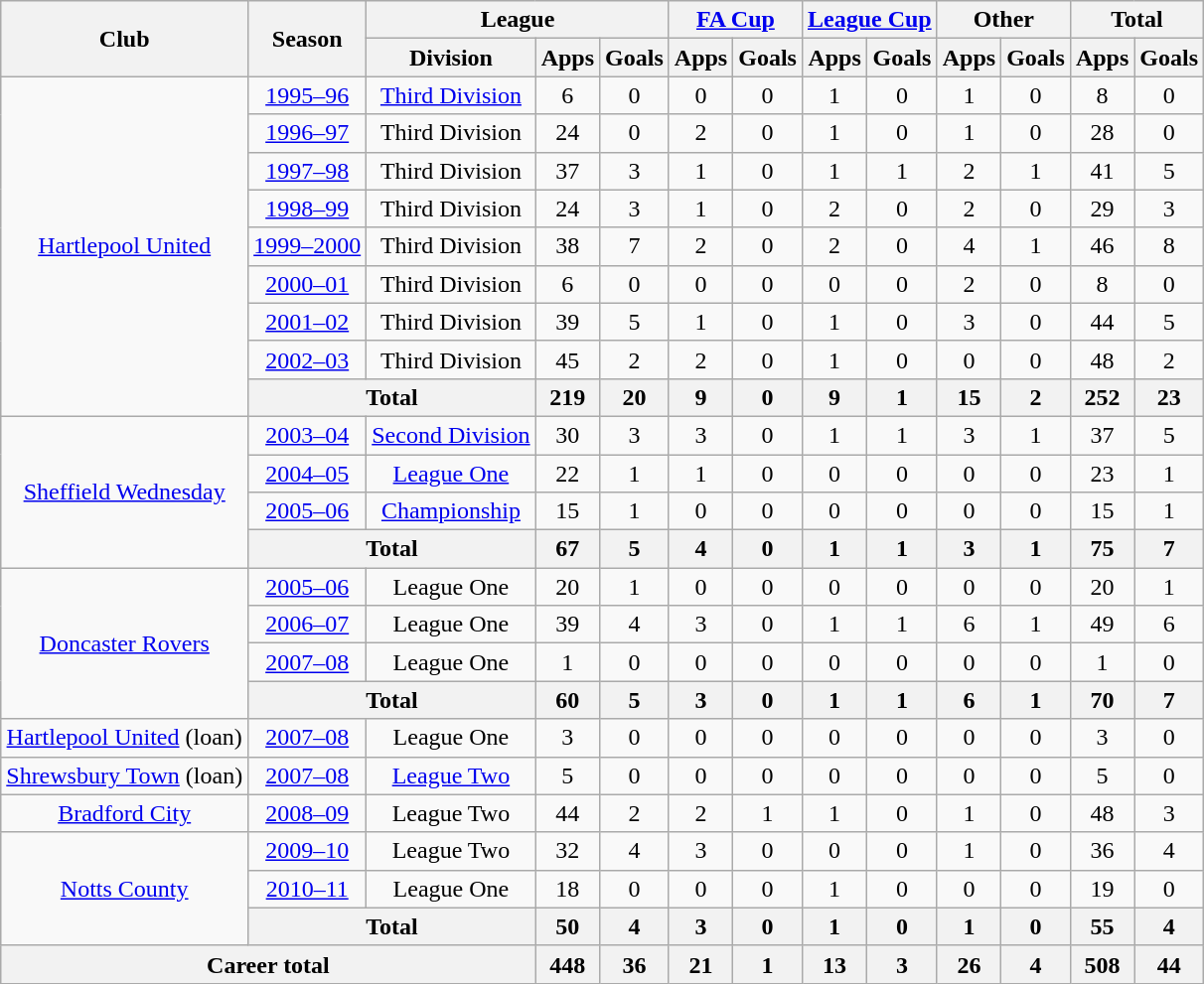<table class="wikitable" style="text-align:center">
<tr>
<th rowspan=2>Club</th>
<th rowspan=2>Season</th>
<th colspan=3>League</th>
<th colspan=2><a href='#'>FA Cup</a></th>
<th colspan=2><a href='#'>League Cup</a></th>
<th colspan=2>Other</th>
<th colspan=2>Total</th>
</tr>
<tr>
<th>Division</th>
<th>Apps</th>
<th>Goals</th>
<th>Apps</th>
<th>Goals</th>
<th>Apps</th>
<th>Goals</th>
<th>Apps</th>
<th>Goals</th>
<th>Apps</th>
<th>Goals</th>
</tr>
<tr>
<td rowspan="9"><a href='#'>Hartlepool United</a></td>
<td><a href='#'>1995–96</a></td>
<td><a href='#'>Third Division</a></td>
<td>6</td>
<td>0</td>
<td>0</td>
<td>0</td>
<td>1</td>
<td>0</td>
<td>1</td>
<td>0</td>
<td>8</td>
<td>0</td>
</tr>
<tr>
<td><a href='#'>1996–97</a></td>
<td>Third Division</td>
<td>24</td>
<td>0</td>
<td>2</td>
<td>0</td>
<td>1</td>
<td>0</td>
<td>1</td>
<td>0</td>
<td>28</td>
<td>0</td>
</tr>
<tr>
<td><a href='#'>1997–98</a></td>
<td>Third Division</td>
<td>37</td>
<td>3</td>
<td>1</td>
<td>0</td>
<td>1</td>
<td>1</td>
<td>2</td>
<td>1</td>
<td>41</td>
<td>5</td>
</tr>
<tr>
<td><a href='#'>1998–99</a></td>
<td>Third Division</td>
<td>24</td>
<td>3</td>
<td>1</td>
<td>0</td>
<td>2</td>
<td>0</td>
<td>2</td>
<td>0</td>
<td>29</td>
<td>3</td>
</tr>
<tr>
<td><a href='#'>1999–2000</a></td>
<td>Third Division</td>
<td>38</td>
<td>7</td>
<td>2</td>
<td>0</td>
<td>2</td>
<td>0</td>
<td>4</td>
<td>1</td>
<td>46</td>
<td>8</td>
</tr>
<tr>
<td><a href='#'>2000–01</a></td>
<td>Third Division</td>
<td>6</td>
<td>0</td>
<td>0</td>
<td>0</td>
<td>0</td>
<td>0</td>
<td>2</td>
<td>0</td>
<td>8</td>
<td>0</td>
</tr>
<tr>
<td><a href='#'>2001–02</a></td>
<td>Third Division</td>
<td>39</td>
<td>5</td>
<td>1</td>
<td>0</td>
<td>1</td>
<td>0</td>
<td>3</td>
<td>0</td>
<td>44</td>
<td>5</td>
</tr>
<tr>
<td><a href='#'>2002–03</a></td>
<td>Third Division</td>
<td>45</td>
<td>2</td>
<td>2</td>
<td>0</td>
<td>1</td>
<td>0</td>
<td>0</td>
<td>0</td>
<td>48</td>
<td>2</td>
</tr>
<tr>
<th colspan=2>Total</th>
<th>219</th>
<th>20</th>
<th>9</th>
<th>0</th>
<th>9</th>
<th>1</th>
<th>15</th>
<th>2</th>
<th>252</th>
<th>23</th>
</tr>
<tr>
<td rowspan="4"><a href='#'>Sheffield Wednesday</a></td>
<td><a href='#'>2003–04</a></td>
<td><a href='#'>Second Division</a></td>
<td>30</td>
<td>3</td>
<td>3</td>
<td>0</td>
<td>1</td>
<td>1</td>
<td>3</td>
<td>1</td>
<td>37</td>
<td>5</td>
</tr>
<tr>
<td><a href='#'>2004–05</a></td>
<td><a href='#'>League One</a></td>
<td>22</td>
<td>1</td>
<td>1</td>
<td>0</td>
<td>0</td>
<td>0</td>
<td>0</td>
<td>0</td>
<td>23</td>
<td>1</td>
</tr>
<tr>
<td><a href='#'>2005–06</a></td>
<td><a href='#'>Championship</a></td>
<td>15</td>
<td>1</td>
<td>0</td>
<td>0</td>
<td>0</td>
<td>0</td>
<td>0</td>
<td>0</td>
<td>15</td>
<td>1</td>
</tr>
<tr>
<th colspan=2>Total</th>
<th>67</th>
<th>5</th>
<th>4</th>
<th>0</th>
<th>1</th>
<th>1</th>
<th>3</th>
<th>1</th>
<th>75</th>
<th>7</th>
</tr>
<tr>
<td rowspan="4"><a href='#'>Doncaster Rovers</a></td>
<td><a href='#'>2005–06</a></td>
<td>League One</td>
<td>20</td>
<td>1</td>
<td>0</td>
<td>0</td>
<td>0</td>
<td>0</td>
<td>0</td>
<td>0</td>
<td>20</td>
<td>1</td>
</tr>
<tr>
<td><a href='#'>2006–07</a></td>
<td>League One</td>
<td>39</td>
<td>4</td>
<td>3</td>
<td>0</td>
<td>1</td>
<td>1</td>
<td>6</td>
<td>1</td>
<td>49</td>
<td>6</td>
</tr>
<tr>
<td><a href='#'>2007–08</a></td>
<td>League One</td>
<td>1</td>
<td>0</td>
<td>0</td>
<td>0</td>
<td>0</td>
<td>0</td>
<td>0</td>
<td>0</td>
<td>1</td>
<td>0</td>
</tr>
<tr>
<th colspan=2>Total</th>
<th>60</th>
<th>5</th>
<th>3</th>
<th>0</th>
<th>1</th>
<th>1</th>
<th>6</th>
<th>1</th>
<th>70</th>
<th>7</th>
</tr>
<tr>
<td><a href='#'>Hartlepool United</a> (loan)</td>
<td><a href='#'>2007–08</a></td>
<td>League One</td>
<td>3</td>
<td>0</td>
<td>0</td>
<td>0</td>
<td>0</td>
<td>0</td>
<td>0</td>
<td>0</td>
<td>3</td>
<td>0</td>
</tr>
<tr>
<td><a href='#'>Shrewsbury Town</a> (loan)</td>
<td><a href='#'>2007–08</a></td>
<td><a href='#'>League Two</a></td>
<td>5</td>
<td>0</td>
<td>0</td>
<td>0</td>
<td>0</td>
<td>0</td>
<td>0</td>
<td>0</td>
<td>5</td>
<td>0</td>
</tr>
<tr>
<td><a href='#'>Bradford City</a></td>
<td><a href='#'>2008–09</a></td>
<td>League Two</td>
<td>44</td>
<td>2</td>
<td>2</td>
<td>1</td>
<td>1</td>
<td>0</td>
<td>1</td>
<td>0</td>
<td>48</td>
<td>3</td>
</tr>
<tr>
<td rowspan="3"><a href='#'>Notts County</a></td>
<td><a href='#'>2009–10</a></td>
<td>League Two</td>
<td>32</td>
<td>4</td>
<td>3</td>
<td>0</td>
<td>0</td>
<td>0</td>
<td>1</td>
<td>0</td>
<td>36</td>
<td>4</td>
</tr>
<tr>
<td><a href='#'>2010–11</a></td>
<td>League One</td>
<td>18</td>
<td>0</td>
<td>0</td>
<td>0</td>
<td>1</td>
<td>0</td>
<td>0</td>
<td>0</td>
<td>19</td>
<td>0</td>
</tr>
<tr>
<th colspan=2>Total</th>
<th>50</th>
<th>4</th>
<th>3</th>
<th>0</th>
<th>1</th>
<th>0</th>
<th>1</th>
<th>0</th>
<th>55</th>
<th>4</th>
</tr>
<tr>
<th colspan="3">Career total</th>
<th>448</th>
<th>36</th>
<th>21</th>
<th>1</th>
<th>13</th>
<th>3</th>
<th>26</th>
<th>4</th>
<th>508</th>
<th>44</th>
</tr>
</table>
